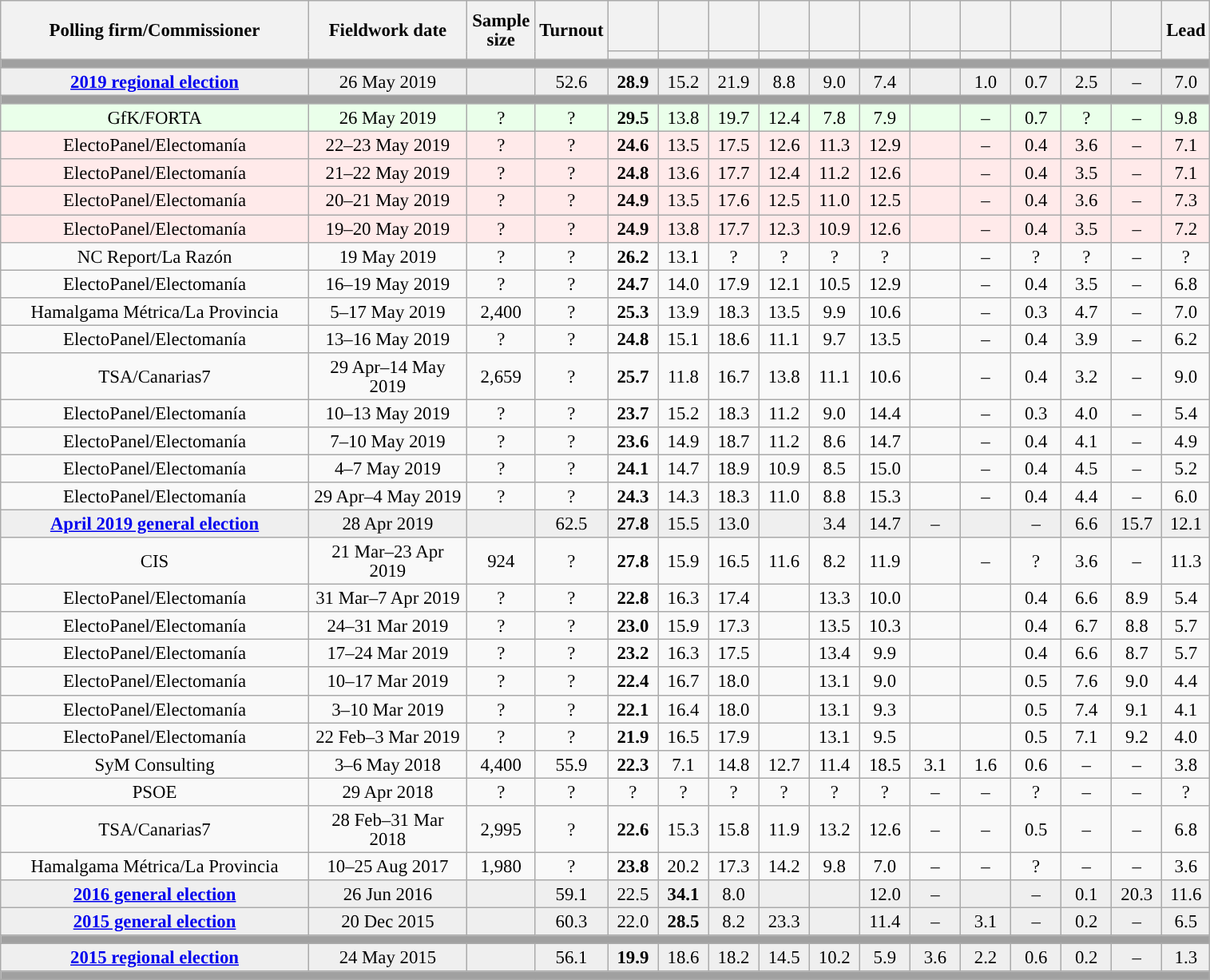<table class="wikitable collapsible collapsed" style="text-align:center; font-size:95%; line-height:16px;">
<tr style="height:42px;">
<th style="width:250px;" rowspan="2">Polling firm/Commissioner</th>
<th style="width:125px;" rowspan="2">Fieldwork date</th>
<th style="width:50px;" rowspan="2">Sample size</th>
<th style="width:45px;" rowspan="2">Turnout</th>
<th style="width:35px;"></th>
<th style="width:35px;"></th>
<th style="width:35px;"></th>
<th style="width:35px;"></th>
<th style="width:35px;"></th>
<th style="width:35px;"></th>
<th style="width:35px;"></th>
<th style="width:35px;"></th>
<th style="width:35px;"></th>
<th style="width:35px;"></th>
<th style="width:35px;"></th>
<th style="width:30px;" rowspan="2">Lead</th>
</tr>
<tr>
<th style="color:inherit;background:"></th>
<th style="color:inherit;background:"></th>
<th style="color:inherit;background:"></th>
<th style="color:inherit;background:"></th>
<th style="color:inherit;background:"></th>
<th style="color:inherit;background:"></th>
<th style="color:inherit;background:"></th>
<th style="color:inherit;background:"></th>
<th style="color:inherit;background:"></th>
<th style="color:inherit;background:"></th>
<th style="color:inherit;background:"></th>
</tr>
<tr>
<td colspan="16" style="background:#A0A0A0"></td>
</tr>
<tr style="background:#EFEFEF;">
<td><strong><a href='#'>2019 regional election</a></strong></td>
<td>26 May 2019</td>
<td></td>
<td>52.6</td>
<td><strong>28.9</strong><br></td>
<td>15.2<br></td>
<td>21.9<br></td>
<td>8.8<br></td>
<td>9.0<br></td>
<td>7.4<br></td>
<td></td>
<td>1.0<br></td>
<td>0.7<br></td>
<td>2.5<br></td>
<td>–</td>
<td style="background:">7.0</td>
</tr>
<tr>
<td colspan="16" style="background:#A0A0A0"></td>
</tr>
<tr style="background:#EAFFEA;">
<td>GfK/FORTA</td>
<td>26 May 2019</td>
<td>?</td>
<td>?</td>
<td><strong>29.5</strong><br></td>
<td>13.8<br></td>
<td>19.7<br></td>
<td>12.4<br></td>
<td>7.8<br></td>
<td>7.9<br></td>
<td></td>
<td>–</td>
<td>0.7<br></td>
<td>?<br></td>
<td>–</td>
<td style="background:">9.8</td>
</tr>
<tr style="background:#FFEAEA;">
<td>ElectoPanel/Electomanía</td>
<td>22–23 May 2019</td>
<td>?</td>
<td>?</td>
<td><strong>24.6</strong><br></td>
<td>13.5<br></td>
<td>17.5<br></td>
<td>12.6<br></td>
<td>11.3<br></td>
<td>12.9<br></td>
<td></td>
<td>–</td>
<td>0.4<br></td>
<td>3.6<br></td>
<td>–</td>
<td style="background:">7.1</td>
</tr>
<tr style="background:#FFEAEA;">
<td>ElectoPanel/Electomanía</td>
<td>21–22 May 2019</td>
<td>?</td>
<td>?</td>
<td><strong>24.8</strong><br></td>
<td>13.6<br></td>
<td>17.7<br></td>
<td>12.4<br></td>
<td>11.2<br></td>
<td>12.6<br></td>
<td></td>
<td>–</td>
<td>0.4<br></td>
<td>3.5<br></td>
<td>–</td>
<td style="background:">7.1</td>
</tr>
<tr style="background:#FFEAEA;">
<td>ElectoPanel/Electomanía</td>
<td>20–21 May 2019</td>
<td>?</td>
<td>?</td>
<td><strong>24.9</strong><br></td>
<td>13.5<br></td>
<td>17.6<br></td>
<td>12.5<br></td>
<td>11.0<br></td>
<td>12.5<br></td>
<td></td>
<td>–</td>
<td>0.4<br></td>
<td>3.6<br></td>
<td>–</td>
<td style="background:">7.3</td>
</tr>
<tr style="background:#FFEAEA;">
<td>ElectoPanel/Electomanía</td>
<td>19–20 May 2019</td>
<td>?</td>
<td>?</td>
<td><strong>24.9</strong><br></td>
<td>13.8<br></td>
<td>17.7<br></td>
<td>12.3<br></td>
<td>10.9<br></td>
<td>12.6<br></td>
<td></td>
<td>–</td>
<td>0.4<br></td>
<td>3.5<br></td>
<td>–</td>
<td style="background:">7.2</td>
</tr>
<tr>
<td>NC Report/La Razón</td>
<td>19 May 2019</td>
<td>?</td>
<td>?</td>
<td><strong>26.2</strong><br></td>
<td>13.1<br></td>
<td>?<br></td>
<td>?<br></td>
<td>?<br></td>
<td>?<br></td>
<td></td>
<td>–</td>
<td>?<br></td>
<td>?<br></td>
<td>–</td>
<td style="background:">?</td>
</tr>
<tr>
<td>ElectoPanel/Electomanía</td>
<td>16–19 May 2019</td>
<td>?</td>
<td>?</td>
<td><strong>24.7</strong><br></td>
<td>14.0<br></td>
<td>17.9<br></td>
<td>12.1<br></td>
<td>10.5<br></td>
<td>12.9<br></td>
<td></td>
<td>–</td>
<td>0.4<br></td>
<td>3.5<br></td>
<td>–</td>
<td style="background:">6.8</td>
</tr>
<tr>
<td>Hamalgama Métrica/La Provincia</td>
<td>5–17 May 2019</td>
<td>2,400</td>
<td>?</td>
<td><strong>25.3</strong><br></td>
<td>13.9<br></td>
<td>18.3<br></td>
<td>13.5<br></td>
<td>9.9<br></td>
<td>10.6<br></td>
<td></td>
<td>–</td>
<td>0.3<br></td>
<td>4.7<br></td>
<td>–</td>
<td style="background:">7.0</td>
</tr>
<tr>
<td>ElectoPanel/Electomanía</td>
<td>13–16 May 2019</td>
<td>?</td>
<td>?</td>
<td><strong>24.8</strong><br></td>
<td>15.1<br></td>
<td>18.6<br></td>
<td>11.1<br></td>
<td>9.7<br></td>
<td>13.5<br></td>
<td></td>
<td>–</td>
<td>0.4<br></td>
<td>3.9<br></td>
<td>–</td>
<td style="background:">6.2</td>
</tr>
<tr>
<td>TSA/Canarias7</td>
<td>29 Apr–14 May 2019</td>
<td>2,659</td>
<td>?</td>
<td><strong>25.7</strong><br></td>
<td>11.8<br></td>
<td>16.7<br></td>
<td>13.8<br></td>
<td>11.1<br></td>
<td>10.6<br></td>
<td></td>
<td>–</td>
<td>0.4<br></td>
<td>3.2<br></td>
<td>–</td>
<td style="background:">9.0</td>
</tr>
<tr>
<td>ElectoPanel/Electomanía</td>
<td>10–13 May 2019</td>
<td>?</td>
<td>?</td>
<td><strong>23.7</strong><br></td>
<td>15.2<br></td>
<td>18.3<br></td>
<td>11.2<br></td>
<td>9.0<br></td>
<td>14.4<br></td>
<td></td>
<td>–</td>
<td>0.3<br></td>
<td>4.0<br></td>
<td>–</td>
<td style="background:">5.4</td>
</tr>
<tr>
<td>ElectoPanel/Electomanía</td>
<td>7–10 May 2019</td>
<td>?</td>
<td>?</td>
<td><strong>23.6</strong><br></td>
<td>14.9<br></td>
<td>18.7<br></td>
<td>11.2<br></td>
<td>8.6<br></td>
<td>14.7<br></td>
<td></td>
<td>–</td>
<td>0.4<br></td>
<td>4.1<br></td>
<td>–</td>
<td style="background:">4.9</td>
</tr>
<tr>
<td>ElectoPanel/Electomanía</td>
<td>4–7 May 2019</td>
<td>?</td>
<td>?</td>
<td><strong>24.1</strong><br></td>
<td>14.7<br></td>
<td>18.9<br></td>
<td>10.9<br></td>
<td>8.5<br></td>
<td>15.0<br></td>
<td></td>
<td>–</td>
<td>0.4<br></td>
<td>4.5<br></td>
<td>–</td>
<td style="background:">5.2</td>
</tr>
<tr>
<td>ElectoPanel/Electomanía</td>
<td>29 Apr–4 May 2019</td>
<td>?</td>
<td>?</td>
<td><strong>24.3</strong><br></td>
<td>14.3<br></td>
<td>18.3<br></td>
<td>11.0<br></td>
<td>8.8<br></td>
<td>15.3<br></td>
<td></td>
<td>–</td>
<td>0.4<br></td>
<td>4.4<br></td>
<td>–</td>
<td style="background:">6.0</td>
</tr>
<tr style="background:#EFEFEF;">
<td><strong><a href='#'>April 2019 general election</a></strong></td>
<td>28 Apr 2019</td>
<td></td>
<td>62.5</td>
<td><strong>27.8</strong><br></td>
<td>15.5<br></td>
<td>13.0<br></td>
<td></td>
<td>3.4<br></td>
<td>14.7<br></td>
<td>–</td>
<td></td>
<td>–</td>
<td>6.6<br></td>
<td>15.7<br></td>
<td style="background:">12.1</td>
</tr>
<tr>
<td>CIS</td>
<td>21 Mar–23 Apr 2019</td>
<td>924</td>
<td>?</td>
<td><strong>27.8</strong><br></td>
<td>15.9<br></td>
<td>16.5<br></td>
<td>11.6<br></td>
<td>8.2<br></td>
<td>11.9<br></td>
<td></td>
<td>–</td>
<td>?<br></td>
<td>3.6<br></td>
<td>–</td>
<td style="background:">11.3</td>
</tr>
<tr>
<td>ElectoPanel/Electomanía</td>
<td>31 Mar–7 Apr 2019</td>
<td>?</td>
<td>?</td>
<td><strong>22.8</strong><br></td>
<td>16.3<br></td>
<td>17.4<br></td>
<td></td>
<td>13.3<br></td>
<td>10.0<br></td>
<td></td>
<td></td>
<td>0.4<br></td>
<td>6.6<br></td>
<td>8.9<br></td>
<td style="background:">5.4</td>
</tr>
<tr>
<td>ElectoPanel/Electomanía</td>
<td>24–31 Mar 2019</td>
<td>?</td>
<td>?</td>
<td><strong>23.0</strong><br></td>
<td>15.9<br></td>
<td>17.3<br></td>
<td></td>
<td>13.5<br></td>
<td>10.3<br></td>
<td></td>
<td></td>
<td>0.4<br></td>
<td>6.7<br></td>
<td>8.8<br></td>
<td style="background:">5.7</td>
</tr>
<tr>
<td>ElectoPanel/Electomanía</td>
<td>17–24 Mar 2019</td>
<td>?</td>
<td>?</td>
<td><strong>23.2</strong><br></td>
<td>16.3<br></td>
<td>17.5<br></td>
<td></td>
<td>13.4<br></td>
<td>9.9<br></td>
<td></td>
<td></td>
<td>0.4<br></td>
<td>6.6<br></td>
<td>8.7<br></td>
<td style="background:">5.7</td>
</tr>
<tr>
<td>ElectoPanel/Electomanía</td>
<td>10–17 Mar 2019</td>
<td>?</td>
<td>?</td>
<td><strong>22.4</strong><br></td>
<td>16.7<br></td>
<td>18.0<br></td>
<td></td>
<td>13.1<br></td>
<td>9.0<br></td>
<td></td>
<td></td>
<td>0.5<br></td>
<td>7.6<br></td>
<td>9.0<br></td>
<td style="background:">4.4</td>
</tr>
<tr>
<td>ElectoPanel/Electomanía</td>
<td>3–10 Mar 2019</td>
<td>?</td>
<td>?</td>
<td><strong>22.1</strong><br></td>
<td>16.4<br></td>
<td>18.0<br></td>
<td></td>
<td>13.1<br></td>
<td>9.3<br></td>
<td></td>
<td></td>
<td>0.5<br></td>
<td>7.4<br></td>
<td>9.1<br></td>
<td style="background:">4.1</td>
</tr>
<tr>
<td>ElectoPanel/Electomanía</td>
<td>22 Feb–3 Mar 2019</td>
<td>?</td>
<td>?</td>
<td><strong>21.9</strong><br></td>
<td>16.5<br></td>
<td>17.9<br></td>
<td></td>
<td>13.1<br></td>
<td>9.5<br></td>
<td></td>
<td></td>
<td>0.5<br></td>
<td>7.1<br></td>
<td>9.2<br></td>
<td style="background:">4.0</td>
</tr>
<tr>
<td>SyM Consulting</td>
<td>3–6 May 2018</td>
<td>4,400</td>
<td>55.9</td>
<td><strong>22.3</strong><br></td>
<td>7.1<br></td>
<td>14.8<br></td>
<td>12.7<br></td>
<td>11.4<br></td>
<td>18.5<br></td>
<td>3.1<br></td>
<td>1.6<br></td>
<td>0.6<br></td>
<td>–</td>
<td>–</td>
<td style="background:">3.8</td>
</tr>
<tr>
<td>PSOE</td>
<td>29 Apr 2018</td>
<td>?</td>
<td>?</td>
<td>?<br></td>
<td>?<br></td>
<td>?<br></td>
<td>?<br></td>
<td>?<br></td>
<td>?<br></td>
<td>–</td>
<td>–</td>
<td>?<br></td>
<td>–</td>
<td>–</td>
<td style="background:">?</td>
</tr>
<tr>
<td>TSA/Canarias7</td>
<td>28 Feb–31 Mar 2018</td>
<td>2,995</td>
<td>?</td>
<td><strong>22.6</strong><br></td>
<td>15.3<br></td>
<td>15.8<br></td>
<td>11.9<br></td>
<td>13.2<br></td>
<td>12.6<br></td>
<td>–</td>
<td>–</td>
<td>0.5<br></td>
<td>–</td>
<td>–</td>
<td style="background:">6.8</td>
</tr>
<tr>
<td>Hamalgama Métrica/La Provincia</td>
<td>10–25 Aug 2017</td>
<td>1,980</td>
<td>?</td>
<td><strong>23.8</strong><br></td>
<td>20.2<br></td>
<td>17.3<br></td>
<td>14.2<br></td>
<td>9.8<br></td>
<td>7.0<br></td>
<td>–</td>
<td>–</td>
<td>?<br></td>
<td>–</td>
<td>–</td>
<td style="background:">3.6</td>
</tr>
<tr style="background:#EFEFEF;">
<td><strong><a href='#'>2016 general election</a></strong></td>
<td>26 Jun 2016</td>
<td></td>
<td>59.1</td>
<td>22.5<br></td>
<td><strong>34.1</strong><br></td>
<td>8.0<br></td>
<td></td>
<td></td>
<td>12.0<br></td>
<td>–</td>
<td></td>
<td>–</td>
<td>0.1<br></td>
<td>20.3<br></td>
<td style="background:">11.6</td>
</tr>
<tr style="background:#EFEFEF;">
<td><strong><a href='#'>2015 general election</a></strong></td>
<td>20 Dec 2015</td>
<td></td>
<td>60.3</td>
<td>22.0<br></td>
<td><strong>28.5</strong><br></td>
<td>8.2<br></td>
<td>23.3<br></td>
<td></td>
<td>11.4<br></td>
<td>–</td>
<td>3.1<br></td>
<td>–</td>
<td>0.2<br></td>
<td>–</td>
<td style="background:">6.5</td>
</tr>
<tr>
<td colspan="16" style="background:#A0A0A0"></td>
</tr>
<tr style="background:#EFEFEF;">
<td><strong><a href='#'>2015 regional election</a></strong></td>
<td>24 May 2015</td>
<td></td>
<td>56.1</td>
<td><strong>19.9</strong><br></td>
<td>18.6<br></td>
<td>18.2<br></td>
<td>14.5<br></td>
<td>10.2<br></td>
<td>5.9<br></td>
<td>3.6<br></td>
<td>2.2<br></td>
<td>0.6<br></td>
<td>0.2<br></td>
<td>–</td>
<td style="background:">1.3</td>
</tr>
<tr>
<td colspan="16" style="background:#A0A0A0"></td>
</tr>
</table>
